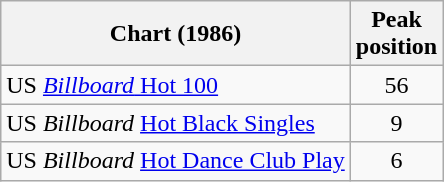<table class="wikitable">
<tr>
<th>Chart (1986)</th>
<th>Peak<br>position</th>
</tr>
<tr>
<td>US <a href='#'><em>Billboard</em> Hot 100</a></td>
<td align="center">56 </td>
</tr>
<tr>
<td>US <em>Billboard</em> <a href='#'>Hot Black Singles</a></td>
<td align="center">9</td>
</tr>
<tr>
<td>US <em>Billboard</em> <a href='#'>Hot Dance Club Play</a></td>
<td align="center">6 </td>
</tr>
</table>
